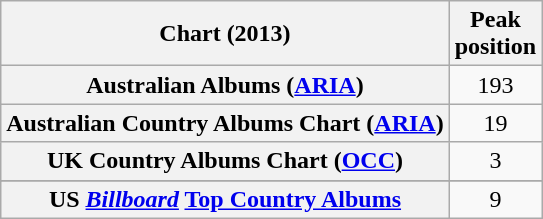<table class="wikitable sortable plainrowheaders">
<tr>
<th scope="col">Chart (2013)</th>
<th scope="col">Peak<br>position</th>
</tr>
<tr>
<th scope="row">Australian Albums (<a href='#'>ARIA</a>)</th>
<td style="text-align:center;">193</td>
</tr>
<tr>
<th scope="row">Australian Country Albums Chart (<a href='#'>ARIA</a>)</th>
<td style="text-align:center;">19</td>
</tr>
<tr>
<th scope="row">UK Country Albums Chart (<a href='#'>OCC</a>)</th>
<td style="text-align:center;">3</td>
</tr>
<tr>
</tr>
<tr>
<th scope="row">US <em><a href='#'>Billboard</a></em> <a href='#'>Top Country Albums</a></th>
<td style="text-align:center;">9</td>
</tr>
</table>
